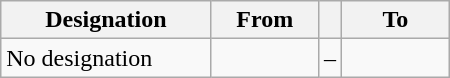<table class="wikitable" width="300px">
<tr>
<th>Designation</th>
<th width="24%">From</th>
<th width="2%"></th>
<th width="24%">To</th>
</tr>
<tr>
<td>No designation</td>
<td></td>
<td>–</td>
<td></td>
</tr>
</table>
